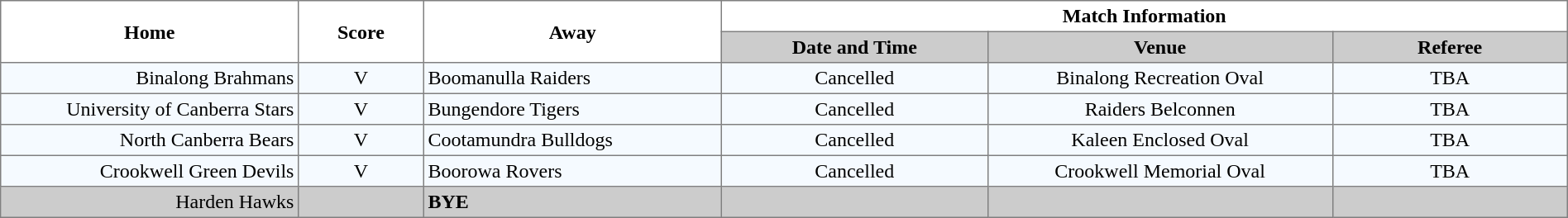<table border="1" cellpadding="3" cellspacing="0" width="100%" style="border-collapse:collapse;  text-align:center;">
<tr>
<th rowspan="2" width="19%">Home</th>
<th rowspan="2" width="8%">Score</th>
<th rowspan="2" width="19%">Away</th>
<th colspan="3">Match Information</th>
</tr>
<tr style="background:#CCCCCC">
<th width="17%">Date and Time</th>
<th width="22%">Venue</th>
<th width="50%">Referee</th>
</tr>
<tr style="text-align:center; background:#f5faff;">
<td align="right">Binalong Brahmans </td>
<td>V</td>
<td align="left"> Boomanulla Raiders</td>
<td>Cancelled</td>
<td>Binalong Recreation Oval</td>
<td>TBA</td>
</tr>
<tr style="text-align:center; background:#f5faff;">
<td align="right">University of Canberra Stars </td>
<td>V</td>
<td align="left"> Bungendore Tigers</td>
<td>Cancelled</td>
<td>Raiders Belconnen</td>
<td>TBA</td>
</tr>
<tr style="text-align:center; background:#f5faff;">
<td align="right">North Canberra Bears </td>
<td>V</td>
<td align="left"> Cootamundra Bulldogs</td>
<td>Cancelled</td>
<td>Kaleen Enclosed Oval</td>
<td>TBA</td>
</tr>
<tr style="text-align:center; background:#f5faff;">
<td align="right">Crookwell Green Devils </td>
<td>V</td>
<td align="left"> Boorowa Rovers</td>
<td>Cancelled</td>
<td>Crookwell Memorial Oval</td>
<td>TBA</td>
</tr>
<tr style="text-align:center; background:#CCCCCC;">
<td align="right">Harden Hawks </td>
<td></td>
<td align="left"><strong>BYE</strong></td>
<td></td>
<td></td>
<td></td>
</tr>
</table>
